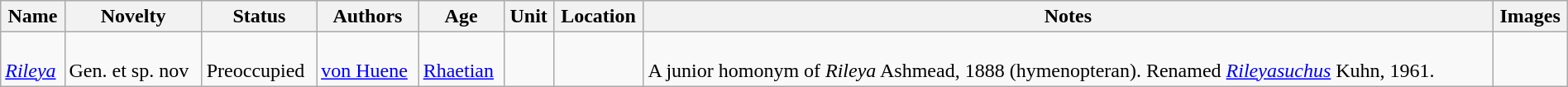<table class="wikitable sortable" align="center" width="100%">
<tr>
<th>Name</th>
<th>Novelty</th>
<th>Status</th>
<th>Authors</th>
<th>Age</th>
<th>Unit</th>
<th>Location</th>
<th>Notes</th>
<th>Images</th>
</tr>
<tr>
<td><br><em><a href='#'>Rileya</a></em></td>
<td><br>Gen. et sp. nov</td>
<td><br>Preoccupied</td>
<td><br><a href='#'>von Huene</a></td>
<td><br><a href='#'>Rhaetian</a></td>
<td></td>
<td></td>
<td><br>A junior homonym of <em>Rileya</em> Ashmead, 1888 (hymenopteran). Renamed <em><a href='#'>Rileyasuchus</a></em> Kuhn, 1961.</td>
<td></td>
</tr>
</table>
